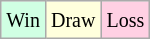<table class="wikitable">
<tr>
<td style="background-color: #d0ffe3;"><small>Win</small></td>
<td style="background-color: #ffffdd;"><small>Draw</small></td>
<td style="background-color: #ffd0e3;"><small>Loss</small></td>
</tr>
</table>
